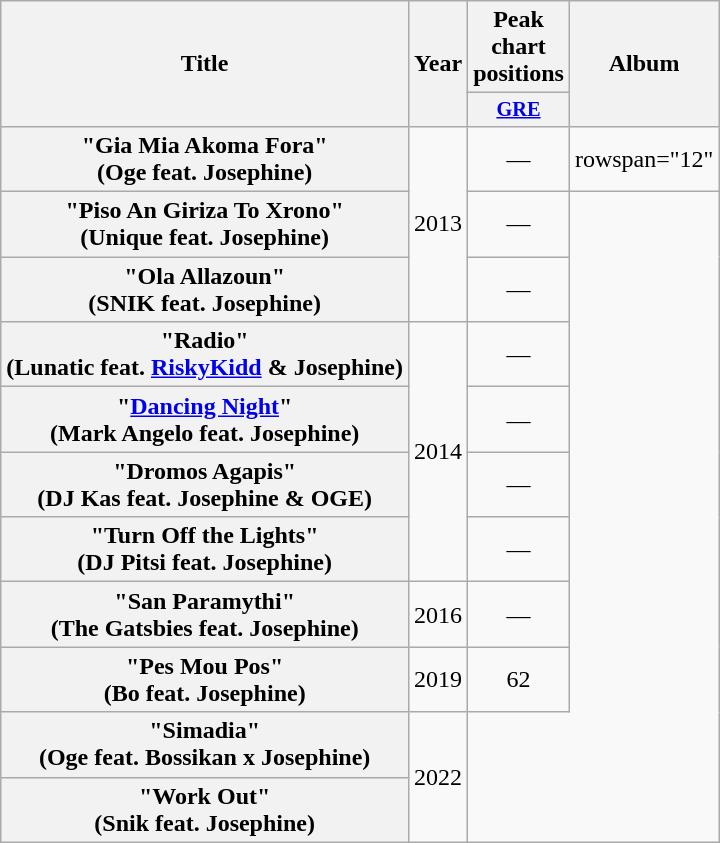<table class="wikitable plainrowheaders" style="text-align:center;">
<tr>
<th scope="col" rowspan="2">Title</th>
<th scope="col" rowspan="2">Year</th>
<th scope="col" colspan="1">Peak chart positions</th>
<th scope="col" rowspan="2">Album</th>
</tr>
<tr>
<th scope="col" style="width:3em;font-size:85%;"><a href='#'>GRE</a><br></th>
</tr>
<tr>
<th scope="row">"Gia Mia Akoma Fora"<br><span>(Oge feat. Josephine)</span></th>
<td rowspan="3">2013</td>
<td>—</td>
<td>rowspan="12" </td>
</tr>
<tr>
<th scope="row">"Piso An Giriza To Xrono"<br><span>(Unique feat. Josephine)</span></th>
<td>—</td>
</tr>
<tr>
<th scope="row">"Ola Allazoun"<br><span>(SNIK feat. Josephine)</span></th>
<td>—</td>
</tr>
<tr>
<th scope="row">"Radio"<br><span>(Lunatic feat. <a href='#'>RiskyKidd</a> & Josephine)</span></th>
<td rowspan="4">2014</td>
<td>—</td>
</tr>
<tr>
<th scope="row">"<a href='#'>Dancing Night</a>"<br><span>(Mark Angelo feat. Josephine)</span></th>
<td>—</td>
</tr>
<tr>
<th scope="row">"Dromos Agapis"<br><span>(DJ Kas feat. Josephine & OGE)</span></th>
<td>—</td>
</tr>
<tr>
<th scope="row">"Turn Off the Lights"<br><span>(DJ Pitsi feat. Josephine)</span></th>
<td>—</td>
</tr>
<tr>
<th scope="row">"San Paramythi"<br><span>(The Gatsbies feat. Josephine)</span></th>
<td>2016</td>
<td>—</td>
</tr>
<tr>
<th scope="row">"Pes Mou Pos"<br><span>(Bo feat. Josephine)</span></th>
<td>2019</td>
<td>62</td>
</tr>
<tr>
<th scope="row">"Simadia"<br><span>(Oge feat. Bossikan x Josephine)</span></th>
<td rowspan="2">2022</td>
</tr>
<tr>
<th scope="row">"Work Out"<br><span>(Snik feat. Josephine)</span></th>
</tr>
</table>
